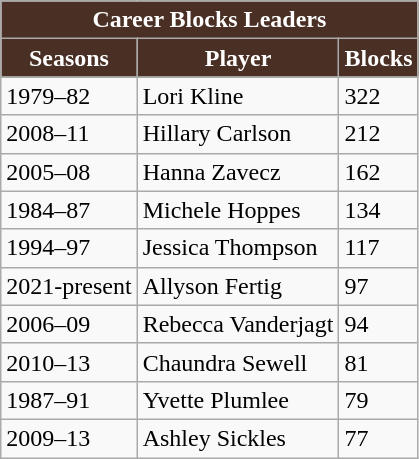<table class="wikitable" style="float:left; margin-right:1em">
<tr>
<th style="background:#492f24; color:white;" colspan=6>Career Blocks Leaders</th>
</tr>
<tr>
<th style="background:#492f24; color:white">Seasons</th>
<th style="background:#492f24; color:white">Player</th>
<th style="background:#492f24; color:white">Blocks</th>
</tr>
<tr>
<td>1979–82</td>
<td>Lori Kline</td>
<td>322</td>
</tr>
<tr>
<td>2008–11</td>
<td>Hillary Carlson</td>
<td>212</td>
</tr>
<tr>
<td>2005–08</td>
<td>Hanna Zavecz</td>
<td>162</td>
</tr>
<tr>
<td>1984–87</td>
<td>Michele Hoppes</td>
<td>134</td>
</tr>
<tr>
<td>1994–97</td>
<td>Jessica Thompson</td>
<td>117</td>
</tr>
<tr>
<td>2021-present</td>
<td>Allyson Fertig</td>
<td>97</td>
</tr>
<tr>
<td>2006–09</td>
<td>Rebecca Vanderjagt</td>
<td>94</td>
</tr>
<tr>
<td>2010–13</td>
<td>Chaundra Sewell</td>
<td>81</td>
</tr>
<tr>
<td>1987–91</td>
<td>Yvette Plumlee</td>
<td>79</td>
</tr>
<tr>
<td>2009–13</td>
<td>Ashley Sickles</td>
<td>77</td>
</tr>
</table>
